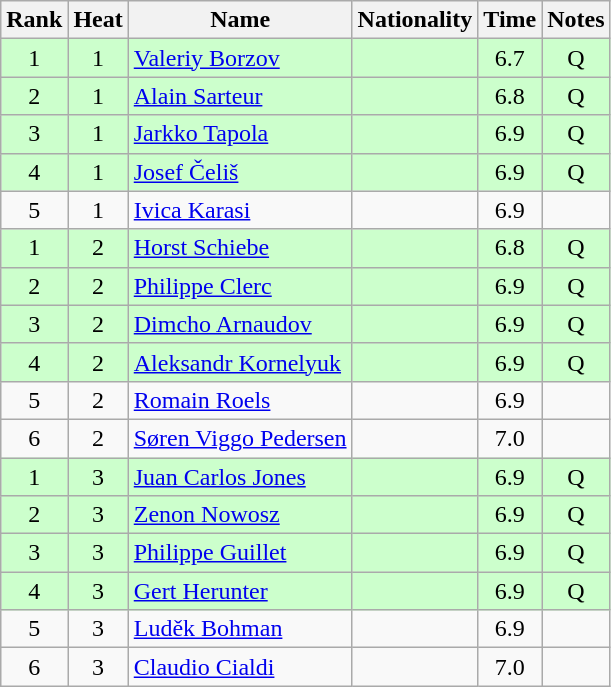<table class="wikitable sortable" style="text-align:center">
<tr>
<th>Rank</th>
<th>Heat</th>
<th>Name</th>
<th>Nationality</th>
<th>Time</th>
<th>Notes</th>
</tr>
<tr bgcolor=ccffcc>
<td>1</td>
<td>1</td>
<td align="left"><a href='#'>Valeriy Borzov</a></td>
<td align=left></td>
<td>6.7</td>
<td>Q</td>
</tr>
<tr bgcolor=ccffcc>
<td>2</td>
<td>1</td>
<td align="left"><a href='#'>Alain Sarteur</a></td>
<td align=left></td>
<td>6.8</td>
<td>Q</td>
</tr>
<tr bgcolor=ccffcc>
<td>3</td>
<td>1</td>
<td align="left"><a href='#'>Jarkko Tapola</a></td>
<td align=left></td>
<td>6.9</td>
<td>Q</td>
</tr>
<tr bgcolor=ccffcc>
<td>4</td>
<td>1</td>
<td align="left"><a href='#'>Josef Čeliš</a></td>
<td align=left></td>
<td>6.9</td>
<td>Q</td>
</tr>
<tr>
<td>5</td>
<td>1</td>
<td align="left"><a href='#'>Ivica Karasi</a></td>
<td align=left></td>
<td>6.9</td>
<td></td>
</tr>
<tr bgcolor=ccffcc>
<td>1</td>
<td>2</td>
<td align="left"><a href='#'>Horst Schiebe</a></td>
<td align=left></td>
<td>6.8</td>
<td>Q</td>
</tr>
<tr bgcolor=ccffcc>
<td>2</td>
<td>2</td>
<td align="left"><a href='#'>Philippe Clerc</a></td>
<td align=left></td>
<td>6.9</td>
<td>Q</td>
</tr>
<tr bgcolor=ccffcc>
<td>3</td>
<td>2</td>
<td align="left"><a href='#'>Dimcho Arnaudov</a></td>
<td align=left></td>
<td>6.9</td>
<td>Q</td>
</tr>
<tr bgcolor=ccffcc>
<td>4</td>
<td>2</td>
<td align="left"><a href='#'>Aleksandr Kornelyuk</a></td>
<td align=left></td>
<td>6.9</td>
<td>Q</td>
</tr>
<tr>
<td>5</td>
<td>2</td>
<td align="left"><a href='#'>Romain Roels</a></td>
<td align=left></td>
<td>6.9</td>
<td></td>
</tr>
<tr>
<td>6</td>
<td>2</td>
<td align="left"><a href='#'>Søren Viggo Pedersen</a></td>
<td align=left></td>
<td>7.0</td>
<td></td>
</tr>
<tr bgcolor=ccffcc>
<td>1</td>
<td>3</td>
<td align="left"><a href='#'>Juan Carlos Jones</a></td>
<td align=left></td>
<td>6.9</td>
<td>Q</td>
</tr>
<tr bgcolor=ccffcc>
<td>2</td>
<td>3</td>
<td align="left"><a href='#'>Zenon Nowosz</a></td>
<td align=left></td>
<td>6.9</td>
<td>Q</td>
</tr>
<tr bgcolor=ccffcc>
<td>3</td>
<td>3</td>
<td align="left"><a href='#'>Philippe Guillet</a></td>
<td align=left></td>
<td>6.9</td>
<td>Q</td>
</tr>
<tr bgcolor=ccffcc>
<td>4</td>
<td>3</td>
<td align="left"><a href='#'>Gert Herunter</a></td>
<td align=left></td>
<td>6.9</td>
<td>Q</td>
</tr>
<tr>
<td>5</td>
<td>3</td>
<td align="left"><a href='#'>Luděk Bohman</a></td>
<td align=left></td>
<td>6.9</td>
<td></td>
</tr>
<tr>
<td>6</td>
<td>3</td>
<td align="left"><a href='#'>Claudio Cialdi</a></td>
<td align=left></td>
<td>7.0</td>
<td></td>
</tr>
</table>
